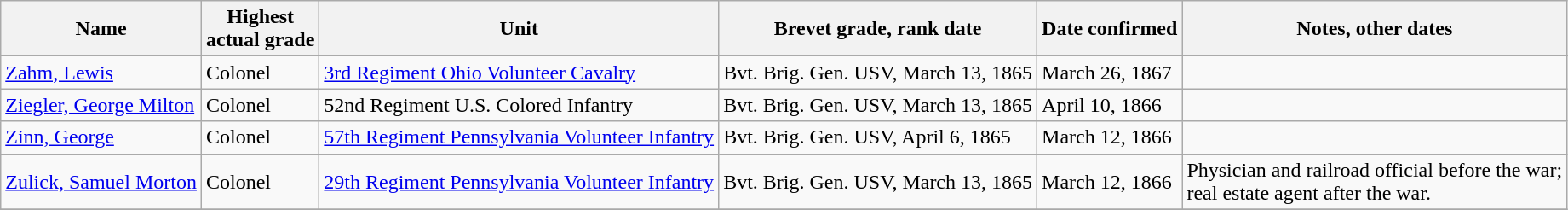<table class="wikitable sortable">
<tr>
<th class="unsortable">Name</th>
<th>Highest<br>actual grade</th>
<th>Unit</th>
<th>Brevet grade, rank date</th>
<th>Date confirmed</th>
<th class="unsortable">Notes, other dates</th>
</tr>
<tr>
</tr>
<tr>
<td><a href='#'>Zahm, Lewis</a></td>
<td>Colonel</td>
<td><a href='#'>3rd Regiment Ohio Volunteer Cavalry</a></td>
<td>Bvt. Brig. Gen. USV, March 13, 1865</td>
<td>March 26, 1867</td>
<td></td>
</tr>
<tr>
<td><a href='#'>Ziegler, George Milton</a></td>
<td>Colonel</td>
<td>52nd Regiment U.S. Colored Infantry</td>
<td>Bvt. Brig. Gen. USV, March 13, 1865</td>
<td>April 10, 1866</td>
<td></td>
</tr>
<tr>
<td><a href='#'>Zinn, George</a></td>
<td>Colonel</td>
<td><a href='#'>57th Regiment Pennsylvania Volunteer Infantry</a></td>
<td>Bvt. Brig. Gen. USV, April 6, 1865</td>
<td>March 12, 1866</td>
<td></td>
</tr>
<tr>
<td><a href='#'>Zulick, Samuel Morton</a></td>
<td>Colonel</td>
<td><a href='#'>29th Regiment Pennsylvania Volunteer Infantry</a></td>
<td>Bvt. Brig. Gen. USV, March 13, 1865</td>
<td>March 12, 1866</td>
<td>Physician and railroad official before the war;<br>real estate agent after the war.</td>
</tr>
<tr>
</tr>
</table>
